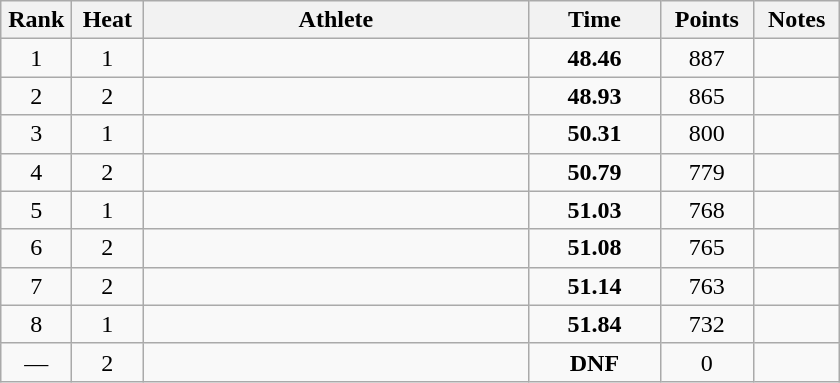<table class="wikitable" style="text-align:center">
<tr>
<th width=40>Rank</th>
<th width=40>Heat</th>
<th width=250>Athlete</th>
<th width=80>Time</th>
<th width=55>Points</th>
<th width=50>Notes</th>
</tr>
<tr>
<td>1</td>
<td>1</td>
<td align="left"></td>
<td><strong>48.46</strong></td>
<td>887</td>
<td></td>
</tr>
<tr>
<td>2</td>
<td>2</td>
<td align="left"></td>
<td><strong>48.93</strong></td>
<td>865</td>
<td></td>
</tr>
<tr>
<td>3</td>
<td>1</td>
<td align="left"></td>
<td><strong>50.31</strong></td>
<td>800</td>
<td></td>
</tr>
<tr>
<td>4</td>
<td>2</td>
<td align="left"></td>
<td><strong>50.79</strong></td>
<td>779</td>
<td></td>
</tr>
<tr>
<td>5</td>
<td>1</td>
<td align="left"></td>
<td><strong>51.03</strong></td>
<td>768</td>
<td></td>
</tr>
<tr>
<td>6</td>
<td>2</td>
<td align="left"></td>
<td><strong>51.08</strong></td>
<td>765</td>
<td></td>
</tr>
<tr>
<td>7</td>
<td>2</td>
<td align="left"></td>
<td><strong>51.14</strong></td>
<td>763</td>
<td></td>
</tr>
<tr>
<td>8</td>
<td>1</td>
<td align="left"></td>
<td><strong>51.84</strong></td>
<td>732</td>
<td></td>
</tr>
<tr>
<td>—</td>
<td>2</td>
<td align="left"></td>
<td><strong>DNF </strong></td>
<td>0</td>
<td></td>
</tr>
</table>
